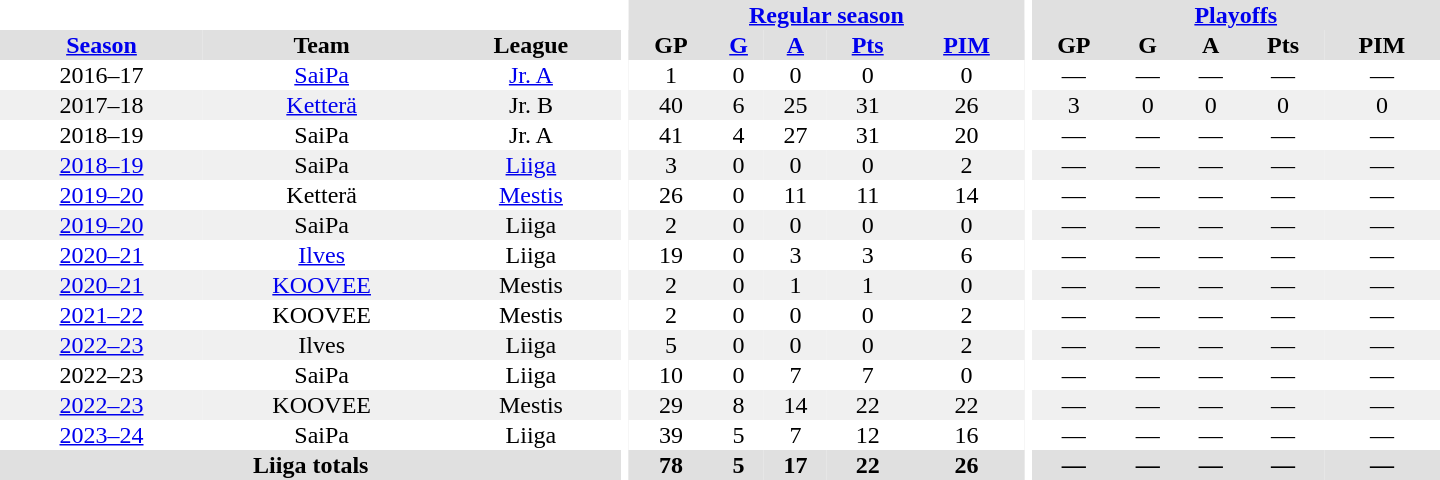<table border="0" cellpadding="1" cellspacing="0" style="text-align:center; width:60em">
<tr bgcolor="#e0e0e0">
<th colspan="3" bgcolor="#ffffff"></th>
<th rowspan="99" bgcolor="#ffffff"></th>
<th colspan="5"><a href='#'>Regular season</a></th>
<th rowspan="99" bgcolor="#ffffff"></th>
<th colspan="5"><a href='#'>Playoffs</a></th>
</tr>
<tr bgcolor="#e0e0e0">
<th><a href='#'>Season</a></th>
<th>Team</th>
<th>League</th>
<th>GP</th>
<th><a href='#'>G</a></th>
<th><a href='#'>A</a></th>
<th><a href='#'>Pts</a></th>
<th><a href='#'>PIM</a></th>
<th>GP</th>
<th>G</th>
<th>A</th>
<th>Pts</th>
<th>PIM</th>
</tr>
<tr>
<td>2016–17</td>
<td><a href='#'>SaiPa</a></td>
<td><a href='#'>Jr. A</a></td>
<td>1</td>
<td>0</td>
<td>0</td>
<td>0</td>
<td>0</td>
<td>—</td>
<td>—</td>
<td>—</td>
<td>—</td>
<td>—</td>
</tr>
<tr bgcolor="#f0f0f0">
<td>2017–18</td>
<td><a href='#'>Ketterä</a></td>
<td>Jr. B</td>
<td>40</td>
<td>6</td>
<td>25</td>
<td>31</td>
<td>26</td>
<td>3</td>
<td>0</td>
<td>0</td>
<td>0</td>
<td>0</td>
</tr>
<tr>
<td>2018–19</td>
<td>SaiPa</td>
<td>Jr. A</td>
<td>41</td>
<td>4</td>
<td>27</td>
<td>31</td>
<td>20</td>
<td>—</td>
<td>—</td>
<td>—</td>
<td>—</td>
<td>—</td>
</tr>
<tr bgcolor="#f0f0f0">
<td><a href='#'>2018–19</a></td>
<td>SaiPa</td>
<td><a href='#'>Liiga</a></td>
<td>3</td>
<td>0</td>
<td>0</td>
<td>0</td>
<td>2</td>
<td>—</td>
<td>—</td>
<td>—</td>
<td>—</td>
<td>—</td>
</tr>
<tr>
<td><a href='#'>2019–20</a></td>
<td>Ketterä</td>
<td><a href='#'>Mestis</a></td>
<td>26</td>
<td>0</td>
<td>11</td>
<td>11</td>
<td>14</td>
<td>—</td>
<td>—</td>
<td>—</td>
<td>—</td>
<td>—</td>
</tr>
<tr bgcolor="#f0f0f0">
<td><a href='#'>2019–20</a></td>
<td>SaiPa</td>
<td>Liiga</td>
<td>2</td>
<td>0</td>
<td>0</td>
<td>0</td>
<td>0</td>
<td>—</td>
<td>—</td>
<td>—</td>
<td>—</td>
<td>—</td>
</tr>
<tr>
<td><a href='#'>2020–21</a></td>
<td><a href='#'>Ilves</a></td>
<td>Liiga</td>
<td>19</td>
<td>0</td>
<td>3</td>
<td>3</td>
<td>6</td>
<td>—</td>
<td>—</td>
<td>—</td>
<td>—</td>
<td>—</td>
</tr>
<tr bgcolor="#f0f0f0">
<td><a href='#'>2020–21</a></td>
<td><a href='#'>KOOVEE</a></td>
<td>Mestis</td>
<td>2</td>
<td>0</td>
<td>1</td>
<td>1</td>
<td>0</td>
<td>—</td>
<td>—</td>
<td>—</td>
<td>—</td>
<td>—</td>
</tr>
<tr>
<td><a href='#'>2021–22</a></td>
<td>KOOVEE</td>
<td>Mestis</td>
<td>2</td>
<td>0</td>
<td>0</td>
<td>0</td>
<td>2</td>
<td>—</td>
<td>—</td>
<td>—</td>
<td>—</td>
<td>—</td>
</tr>
<tr bgcolor="#f0f0f0">
<td><a href='#'>2022–23</a></td>
<td>Ilves</td>
<td>Liiga</td>
<td>5</td>
<td>0</td>
<td>0</td>
<td>0</td>
<td>2</td>
<td>—</td>
<td>—</td>
<td>—</td>
<td>—</td>
<td>—</td>
</tr>
<tr>
<td>2022–23</td>
<td>SaiPa</td>
<td>Liiga</td>
<td>10</td>
<td>0</td>
<td>7</td>
<td>7</td>
<td>0</td>
<td>—</td>
<td>—</td>
<td>—</td>
<td>—</td>
<td>—</td>
</tr>
<tr bgcolor="#f0f0f0">
<td><a href='#'>2022–23</a></td>
<td>KOOVEE</td>
<td>Mestis</td>
<td>29</td>
<td>8</td>
<td>14</td>
<td>22</td>
<td>22</td>
<td>—</td>
<td>—</td>
<td>—</td>
<td>—</td>
<td>—</td>
</tr>
<tr>
<td><a href='#'>2023–24</a></td>
<td>SaiPa</td>
<td>Liiga</td>
<td>39</td>
<td>5</td>
<td>7</td>
<td>12</td>
<td>16</td>
<td>—</td>
<td>—</td>
<td>—</td>
<td>—</td>
<td>—</td>
</tr>
<tr bgcolor="#e0e0e0">
<th colspan="3">Liiga totals</th>
<th>78</th>
<th>5</th>
<th>17</th>
<th>22</th>
<th>26</th>
<th>—</th>
<th>—</th>
<th>—</th>
<th>—</th>
<th>—</th>
</tr>
</table>
